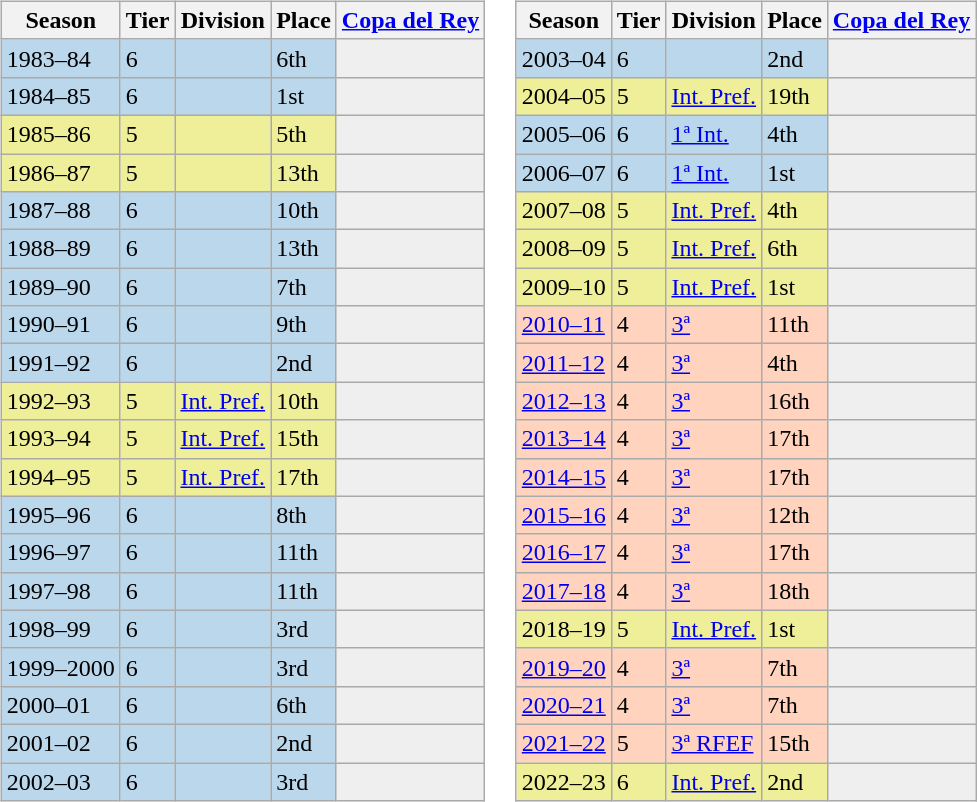<table>
<tr>
<td valign="top" width=0%><br><table class="wikitable">
<tr style="background:#f0f6fa;">
<th>Season</th>
<th>Tier</th>
<th>Division</th>
<th>Place</th>
<th><a href='#'>Copa del Rey</a></th>
</tr>
<tr>
<td style="background:#BBD7EC;">1983–84</td>
<td style="background:#BBD7EC;">6</td>
<td style="background:#BBD7EC;"></td>
<td style="background:#BBD7EC;">6th</td>
<th style="background:#efefef;"></th>
</tr>
<tr>
<td style="background:#BBD7EC;">1984–85</td>
<td style="background:#BBD7EC;">6</td>
<td style="background:#BBD7EC;"></td>
<td style="background:#BBD7EC;">1st</td>
<th style="background:#efefef;"></th>
</tr>
<tr>
<td style="background:#EFEF99;">1985–86</td>
<td style="background:#EFEF99;">5</td>
<td style="background:#EFEF99;"></td>
<td style="background:#EFEF99;">5th</td>
<th style="background:#efefef;"></th>
</tr>
<tr>
<td style="background:#EFEF99;">1986–87</td>
<td style="background:#EFEF99;">5</td>
<td style="background:#EFEF99;"></td>
<td style="background:#EFEF99;">13th</td>
<th style="background:#efefef;"></th>
</tr>
<tr>
<td style="background:#BBD7EC;">1987–88</td>
<td style="background:#BBD7EC;">6</td>
<td style="background:#BBD7EC;"></td>
<td style="background:#BBD7EC;">10th</td>
<th style="background:#efefef;"></th>
</tr>
<tr>
<td style="background:#BBD7EC;">1988–89</td>
<td style="background:#BBD7EC;">6</td>
<td style="background:#BBD7EC;"></td>
<td style="background:#BBD7EC;">13th</td>
<th style="background:#efefef;"></th>
</tr>
<tr>
<td style="background:#BBD7EC;">1989–90</td>
<td style="background:#BBD7EC;">6</td>
<td style="background:#BBD7EC;"></td>
<td style="background:#BBD7EC;">7th</td>
<th style="background:#efefef;"></th>
</tr>
<tr>
<td style="background:#BBD7EC;">1990–91</td>
<td style="background:#BBD7EC;">6</td>
<td style="background:#BBD7EC;"></td>
<td style="background:#BBD7EC;">9th</td>
<th style="background:#efefef;"></th>
</tr>
<tr>
<td style="background:#BBD7EC;">1991–92</td>
<td style="background:#BBD7EC;">6</td>
<td style="background:#BBD7EC;"></td>
<td style="background:#BBD7EC;">2nd</td>
<th style="background:#efefef;"></th>
</tr>
<tr>
<td style="background:#EFEF99;">1992–93</td>
<td style="background:#EFEF99;">5</td>
<td style="background:#EFEF99;"><a href='#'>Int. Pref.</a></td>
<td style="background:#EFEF99;">10th</td>
<th style="background:#efefef;"></th>
</tr>
<tr>
<td style="background:#EFEF99;">1993–94</td>
<td style="background:#EFEF99;">5</td>
<td style="background:#EFEF99;"><a href='#'>Int. Pref.</a></td>
<td style="background:#EFEF99;">15th</td>
<th style="background:#efefef;"></th>
</tr>
<tr>
<td style="background:#EFEF99;">1994–95</td>
<td style="background:#EFEF99;">5</td>
<td style="background:#EFEF99;"><a href='#'>Int. Pref.</a></td>
<td style="background:#EFEF99;">17th</td>
<th style="background:#efefef;"></th>
</tr>
<tr>
<td style="background:#BBD7EC;">1995–96</td>
<td style="background:#BBD7EC;">6</td>
<td style="background:#BBD7EC;"></td>
<td style="background:#BBD7EC;">8th</td>
<th style="background:#efefef;"></th>
</tr>
<tr>
<td style="background:#BBD7EC;">1996–97</td>
<td style="background:#BBD7EC;">6</td>
<td style="background:#BBD7EC;"></td>
<td style="background:#BBD7EC;">11th</td>
<th style="background:#efefef;"></th>
</tr>
<tr>
<td style="background:#BBD7EC;">1997–98</td>
<td style="background:#BBD7EC;">6</td>
<td style="background:#BBD7EC;"></td>
<td style="background:#BBD7EC;">11th</td>
<th style="background:#efefef;"></th>
</tr>
<tr>
<td style="background:#BBD7EC;">1998–99</td>
<td style="background:#BBD7EC;">6</td>
<td style="background:#BBD7EC;"></td>
<td style="background:#BBD7EC;">3rd</td>
<th style="background:#efefef;"></th>
</tr>
<tr>
<td style="background:#BBD7EC;">1999–2000</td>
<td style="background:#BBD7EC;">6</td>
<td style="background:#BBD7EC;"></td>
<td style="background:#BBD7EC;">3rd</td>
<th style="background:#efefef;"></th>
</tr>
<tr>
<td style="background:#BBD7EC;">2000–01</td>
<td style="background:#BBD7EC;">6</td>
<td style="background:#BBD7EC;"></td>
<td style="background:#BBD7EC;">6th</td>
<th style="background:#efefef;"></th>
</tr>
<tr>
<td style="background:#BBD7EC;">2001–02</td>
<td style="background:#BBD7EC;">6</td>
<td style="background:#BBD7EC;"></td>
<td style="background:#BBD7EC;">2nd</td>
<th style="background:#efefef;"></th>
</tr>
<tr>
<td style="background:#BBD7EC;">2002–03</td>
<td style="background:#BBD7EC;">6</td>
<td style="background:#BBD7EC;"></td>
<td style="background:#BBD7EC;">3rd</td>
<th style="background:#efefef;"></th>
</tr>
</table>
</td>
<td valign="top" width=0%><br><table class="wikitable">
<tr style="background:#f0f6fa;">
<th>Season</th>
<th>Tier</th>
<th>Division</th>
<th>Place</th>
<th><a href='#'>Copa del Rey</a></th>
</tr>
<tr>
<td style="background:#BBD7EC;">2003–04</td>
<td style="background:#BBD7EC;">6</td>
<td style="background:#BBD7EC;"></td>
<td style="background:#BBD7EC;">2nd</td>
<th style="background:#efefef;"></th>
</tr>
<tr>
<td style="background:#EFEF99;">2004–05</td>
<td style="background:#EFEF99;">5</td>
<td style="background:#EFEF99;"><a href='#'>Int. Pref.</a></td>
<td style="background:#EFEF99;">19th</td>
<th style="background:#efefef;"></th>
</tr>
<tr>
<td style="background:#BBD7EC;">2005–06</td>
<td style="background:#BBD7EC;">6</td>
<td style="background:#BBD7EC;"><a href='#'>1ª Int.</a></td>
<td style="background:#BBD7EC;">4th</td>
<th style="background:#efefef;"></th>
</tr>
<tr>
<td style="background:#BBD7EC;">2006–07</td>
<td style="background:#BBD7EC;">6</td>
<td style="background:#BBD7EC;"><a href='#'>1ª Int.</a></td>
<td style="background:#BBD7EC;">1st</td>
<th style="background:#efefef;"></th>
</tr>
<tr>
<td style="background:#EFEF99;">2007–08</td>
<td style="background:#EFEF99;">5</td>
<td style="background:#EFEF99;"><a href='#'>Int. Pref.</a></td>
<td style="background:#EFEF99;">4th</td>
<th style="background:#efefef;"></th>
</tr>
<tr>
<td style="background:#EFEF99;">2008–09</td>
<td style="background:#EFEF99;">5</td>
<td style="background:#EFEF99;"><a href='#'>Int. Pref.</a></td>
<td style="background:#EFEF99;">6th</td>
<th style="background:#efefef;"></th>
</tr>
<tr>
<td style="background:#EFEF99;">2009–10</td>
<td style="background:#EFEF99;">5</td>
<td style="background:#EFEF99;"><a href='#'>Int. Pref.</a></td>
<td style="background:#EFEF99;">1st</td>
<th style="background:#efefef;"></th>
</tr>
<tr>
<td style="background:#FFD3BD;"><a href='#'>2010–11</a></td>
<td style="background:#FFD3BD;">4</td>
<td style="background:#FFD3BD;"><a href='#'>3ª</a></td>
<td style="background:#FFD3BD;">11th</td>
<th style="background:#efefef;"></th>
</tr>
<tr>
<td style="background:#FFD3BD;"><a href='#'>2011–12</a></td>
<td style="background:#FFD3BD;">4</td>
<td style="background:#FFD3BD;"><a href='#'>3ª</a></td>
<td style="background:#FFD3BD;">4th</td>
<th style="background:#efefef;"></th>
</tr>
<tr>
<td style="background:#FFD3BD;"><a href='#'>2012–13</a></td>
<td style="background:#FFD3BD;">4</td>
<td style="background:#FFD3BD;"><a href='#'>3ª</a></td>
<td style="background:#FFD3BD;">16th</td>
<th style="background:#efefef;"></th>
</tr>
<tr>
<td style="background:#FFD3BD;"><a href='#'>2013–14</a></td>
<td style="background:#FFD3BD;">4</td>
<td style="background:#FFD3BD;"><a href='#'>3ª</a></td>
<td style="background:#FFD3BD;">17th</td>
<th style="background:#efefef;"></th>
</tr>
<tr>
<td style="background:#FFD3BD;"><a href='#'>2014–15</a></td>
<td style="background:#FFD3BD;">4</td>
<td style="background:#FFD3BD;"><a href='#'>3ª</a></td>
<td style="background:#FFD3BD;">17th</td>
<th style="background:#efefef;"></th>
</tr>
<tr>
<td style="background:#FFD3BD;"><a href='#'>2015–16</a></td>
<td style="background:#FFD3BD;">4</td>
<td style="background:#FFD3BD;"><a href='#'>3ª</a></td>
<td style="background:#FFD3BD;">12th</td>
<th style="background:#efefef;"></th>
</tr>
<tr>
<td style="background:#FFD3BD;"><a href='#'>2016–17</a></td>
<td style="background:#FFD3BD;">4</td>
<td style="background:#FFD3BD;"><a href='#'>3ª</a></td>
<td style="background:#FFD3BD;">17th</td>
<th style="background:#efefef;"></th>
</tr>
<tr>
<td style="background:#FFD3BD;"><a href='#'>2017–18</a></td>
<td style="background:#FFD3BD;">4</td>
<td style="background:#FFD3BD;"><a href='#'>3ª</a></td>
<td style="background:#FFD3BD;">18th</td>
<th style="background:#efefef;"></th>
</tr>
<tr>
<td style="background:#EFEF99;">2018–19</td>
<td style="background:#EFEF99;">5</td>
<td style="background:#EFEF99;"><a href='#'>Int. Pref.</a></td>
<td style="background:#EFEF99;">1st</td>
<th style="background:#efefef;"></th>
</tr>
<tr>
<td style="background:#FFD3BD;"><a href='#'>2019–20</a></td>
<td style="background:#FFD3BD;">4</td>
<td style="background:#FFD3BD;"><a href='#'>3ª</a></td>
<td style="background:#FFD3BD;">7th</td>
<th style="background:#efefef;"></th>
</tr>
<tr>
<td style="background:#FFD3BD;"><a href='#'>2020–21</a></td>
<td style="background:#FFD3BD;">4</td>
<td style="background:#FFD3BD;"><a href='#'>3ª</a></td>
<td style="background:#FFD3BD;">7th</td>
<th style="background:#efefef;"></th>
</tr>
<tr>
<td style="background:#FFD3BD;"><a href='#'>2021–22</a></td>
<td style="background:#FFD3BD;">5</td>
<td style="background:#FFD3BD;"><a href='#'>3ª RFEF</a></td>
<td style="background:#FFD3BD;">15th</td>
<th style="background:#efefef;"></th>
</tr>
<tr>
<td style="background:#EFEF99;">2022–23</td>
<td style="background:#EFEF99;">6</td>
<td style="background:#EFEF99;"><a href='#'>Int. Pref.</a></td>
<td style="background:#EFEF99;">2nd</td>
<th style="background:#efefef;"></th>
</tr>
</table>
</td>
</tr>
</table>
